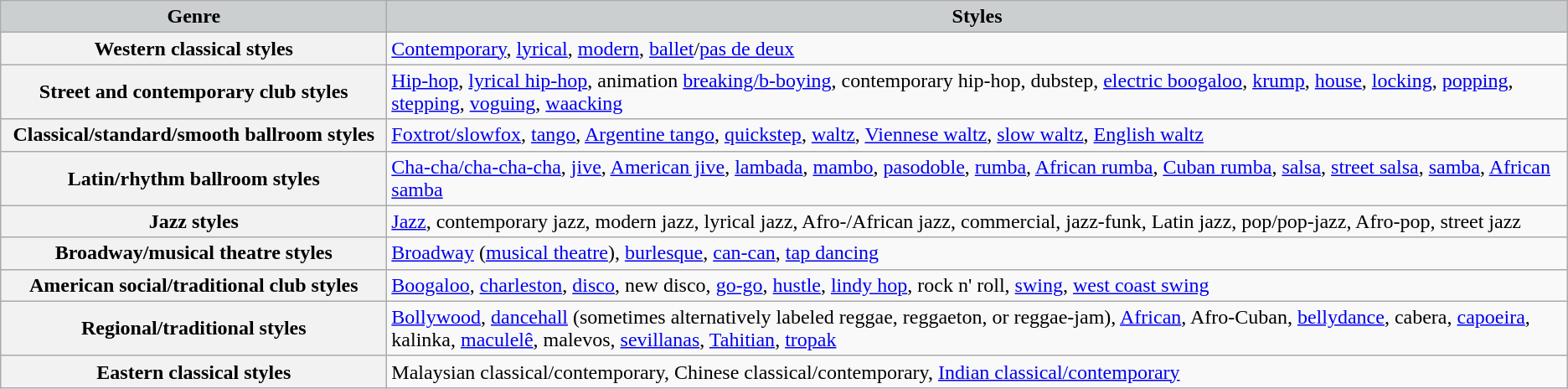<table class="wikitable">
<tr>
<th scope="col" style="background:#cccfcf;" width="300">Genre</th>
<th scope="col" style="background:#cccfcf;">Styles</th>
</tr>
<tr>
<th scope="row">Western classical styles</th>
<td><a href='#'>Contemporary</a>,  <a href='#'>lyrical</a>, <a href='#'>modern</a>, <a href='#'>ballet</a>/<a href='#'>pas de deux</a></td>
</tr>
<tr>
<th scope="row">Street and contemporary club styles</th>
<td><a href='#'>Hip-hop</a>, <a href='#'>lyrical hip-hop</a>, animation <a href='#'>breaking/b-boying</a>, contemporary hip-hop, dubstep, <a href='#'>electric boogaloo</a>, <a href='#'>krump</a>, <a href='#'>house</a>, <a href='#'>locking</a>, <a href='#'>popping</a>, <a href='#'>stepping</a>, <a href='#'>voguing</a>, <a href='#'>waacking</a></td>
</tr>
<tr>
<th scope="row">Classical/standard/smooth ballroom styles</th>
<td><a href='#'>Foxtrot/slowfox</a>, <a href='#'>tango</a>, <a href='#'>Argentine tango</a>, <a href='#'>quickstep</a>, <a href='#'>waltz</a>, <a href='#'>Viennese waltz</a>, <a href='#'>slow waltz</a>, <a href='#'>English waltz</a></td>
</tr>
<tr>
<th scope="row">Latin/rhythm ballroom styles</th>
<td><a href='#'>Cha-cha/cha-cha-cha</a>, <a href='#'>jive</a>, <a href='#'>American jive</a>, <a href='#'>lambada</a>, <a href='#'>mambo</a>, <a href='#'>pasodoble</a>, <a href='#'>rumba</a>, <a href='#'>African rumba</a>, <a href='#'>Cuban rumba</a>, <a href='#'>salsa</a>, <a href='#'>street salsa</a>, <a href='#'>samba</a>, <a href='#'>African samba</a></td>
</tr>
<tr>
<th scope="row">Jazz styles</th>
<td><a href='#'>Jazz</a>, contemporary jazz, modern jazz, lyrical jazz, Afro-/African jazz, commercial, jazz-funk, Latin jazz, pop/pop-jazz, Afro-pop, street jazz</td>
</tr>
<tr>
<th scope="row">Broadway/musical theatre styles</th>
<td><a href='#'>Broadway</a> (<a href='#'>musical theatre</a>), <a href='#'>burlesque</a>, <a href='#'>can-can</a>, <a href='#'>tap dancing</a></td>
</tr>
<tr>
<th scope="row">American social/traditional club styles</th>
<td><a href='#'>Boogaloo</a>, <a href='#'>charleston</a>, <a href='#'>disco</a>, new disco, <a href='#'>go-go</a>, <a href='#'>hustle</a>, <a href='#'>lindy hop</a>, rock n' roll, <a href='#'>swing</a>, <a href='#'>west coast swing</a></td>
</tr>
<tr>
<th scope="row">Regional/traditional styles</th>
<td><a href='#'>Bollywood</a>, <a href='#'>dancehall</a> (sometimes alternatively labeled reggae, reggaeton, or reggae-jam), <a href='#'>African</a>, Afro-Cuban, <a href='#'>bellydance</a>, cabera, <a href='#'>capoeira</a>, kalinka, <a href='#'>maculelê</a>, malevos, <a href='#'>sevillanas</a>, <a href='#'>Tahitian</a>, <a href='#'>tropak</a></td>
</tr>
<tr>
<th scope="row">Eastern classical styles</th>
<td>Malaysian classical/contemporary, Chinese classical/contemporary, <a href='#'>Indian classical/contemporary</a></td>
</tr>
</table>
